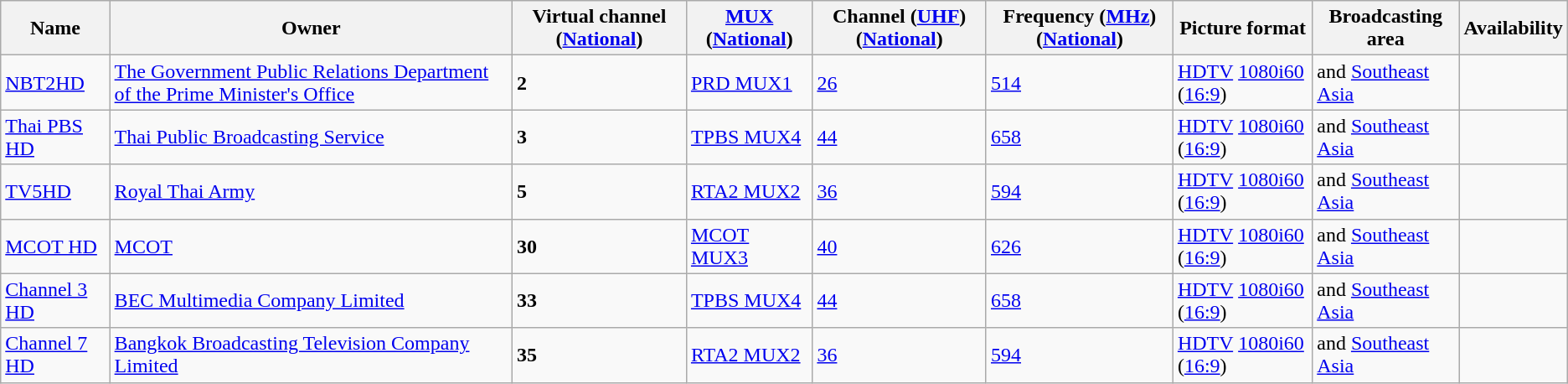<table class="wikitable">
<tr>
<th>Name</th>
<th>Owner</th>
<th>Virtual channel (<a href='#'>National</a>)</th>
<th><a href='#'>MUX</a> (<a href='#'>National</a>)</th>
<th>Channel (<a href='#'>UHF</a>) (<a href='#'>National</a>)</th>
<th>Frequency (<a href='#'>MHz</a>) (<a href='#'>National</a>)</th>
<th>Picture format</th>
<th>Broadcasting area</th>
<th>Availability</th>
</tr>
<tr>
<td><a href='#'>NBT2HD</a></td>
<td><a href='#'>The Government Public Relations Department of the Prime Minister's Office</a></td>
<td><strong>2</strong></td>
<td><a href='#'>PRD MUX1</a></td>
<td><a href='#'>26</a></td>
<td><a href='#'>514</a></td>
<td><a href='#'>HDTV</a> <a href='#'>1080i60</a> (<a href='#'>16:9</a>)</td>
<td> and <a href='#'>Southeast Asia</a></td>
<td></td>
</tr>
<tr>
<td><a href='#'>Thai PBS HD</a></td>
<td><a href='#'>Thai Public Broadcasting Service</a></td>
<td><strong>3</strong></td>
<td><a href='#'>TPBS MUX4</a></td>
<td><a href='#'>44</a></td>
<td><a href='#'>658</a></td>
<td><a href='#'>HDTV</a> <a href='#'>1080i60</a> (<a href='#'>16:9</a>)</td>
<td> and <a href='#'>Southeast Asia</a></td>
<td></td>
</tr>
<tr>
<td><a href='#'>TV5HD</a></td>
<td><a href='#'>Royal Thai Army</a></td>
<td><strong>5</strong></td>
<td><a href='#'>RTA2 MUX2</a></td>
<td><a href='#'>36</a></td>
<td><a href='#'>594</a></td>
<td><a href='#'>HDTV</a> <a href='#'>1080i60</a> (<a href='#'>16:9</a>)</td>
<td> and <a href='#'>Southeast Asia</a></td>
<td></td>
</tr>
<tr>
<td><a href='#'>MCOT HD</a></td>
<td><a href='#'>MCOT</a></td>
<td><strong>30</strong></td>
<td><a href='#'>MCOT MUX3</a></td>
<td><a href='#'>40</a></td>
<td><a href='#'>626</a></td>
<td><a href='#'>HDTV</a> <a href='#'>1080i60</a> (<a href='#'>16:9</a>)</td>
<td> and <a href='#'>Southeast Asia</a></td>
<td></td>
</tr>
<tr>
<td><a href='#'>Channel 3 HD</a></td>
<td><a href='#'>BEC Multimedia Company Limited</a></td>
<td><strong>33</strong></td>
<td><a href='#'>TPBS MUX4</a></td>
<td><a href='#'>44</a></td>
<td><a href='#'>658</a></td>
<td><a href='#'>HDTV</a> <a href='#'>1080i60</a> (<a href='#'>16:9</a>)</td>
<td> and <a href='#'>Southeast Asia</a></td>
<td></td>
</tr>
<tr>
<td><a href='#'>Channel 7 HD</a></td>
<td><a href='#'>Bangkok Broadcasting Television Company Limited</a></td>
<td><strong>35</strong></td>
<td><a href='#'>RTA2 MUX2</a></td>
<td><a href='#'>36</a></td>
<td><a href='#'>594</a></td>
<td><a href='#'>HDTV</a> <a href='#'>1080i60</a> (<a href='#'>16:9</a>)</td>
<td> and <a href='#'>Southeast Asia</a></td>
<td></td>
</tr>
</table>
